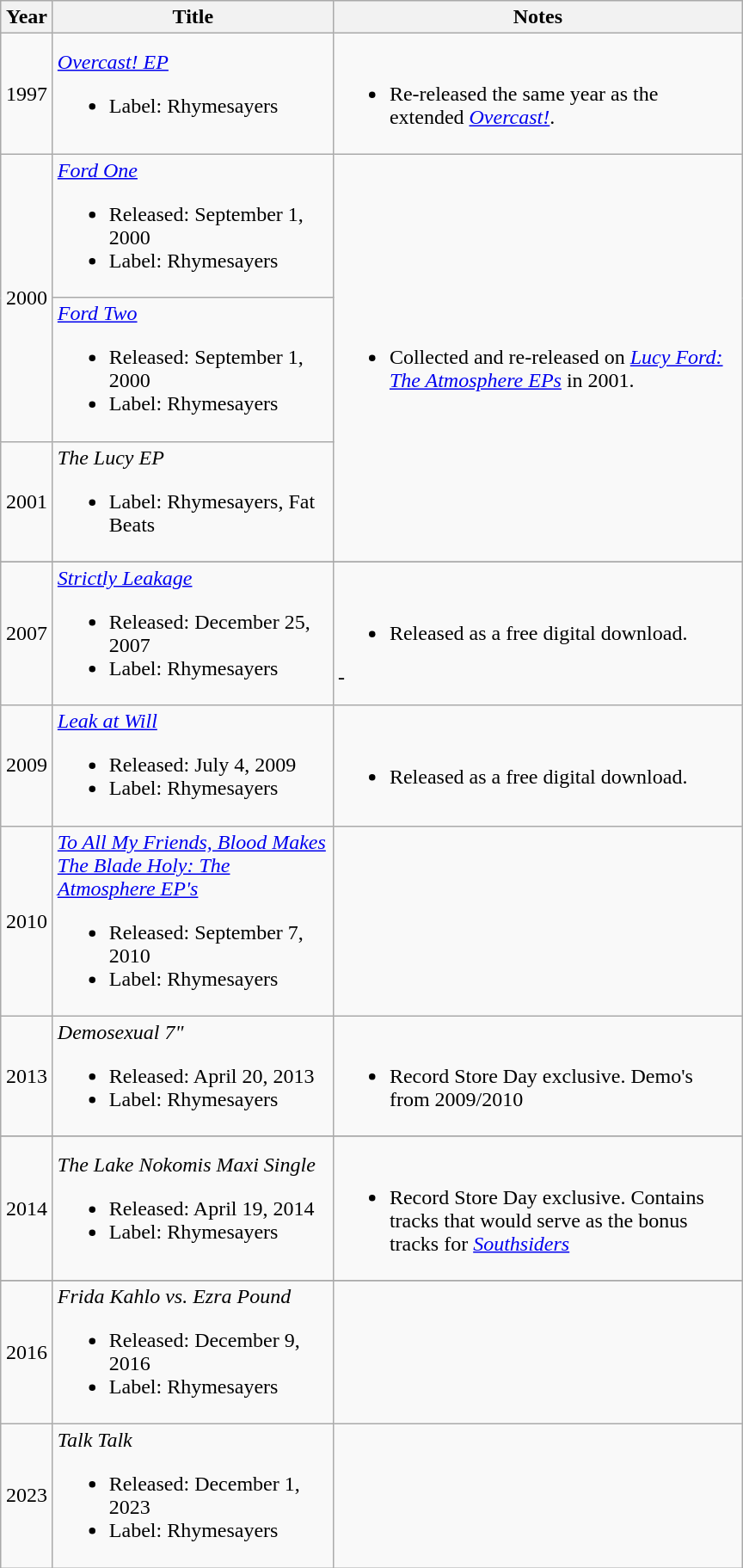<table class="wikitable">
<tr>
<th width="33">Year</th>
<th width="210">Title</th>
<th width="310">Notes</th>
</tr>
<tr>
<td align="center">1997</td>
<td><em><a href='#'>Overcast! EP</a></em><br><ul><li>Label: Rhymesayers</li></ul></td>
<td><br><ul><li>Re-released the same year as the extended <em><a href='#'>Overcast!</a></em>.</li></ul></td>
</tr>
<tr>
<td rowspan="2" align="center">2000</td>
<td><em><a href='#'>Ford One</a></em><br><ul><li>Released: September 1, 2000</li><li>Label: Rhymesayers</li></ul></td>
<td rowspan="3"><br><ul><li>Collected and re-released on <em><a href='#'>Lucy Ford: The Atmosphere EPs</a></em> in 2001.</li></ul></td>
</tr>
<tr>
<td><em><a href='#'>Ford Two</a></em><br><ul><li>Released: September 1, 2000</li><li>Label: Rhymesayers</li></ul></td>
</tr>
<tr>
<td rowspan="1" align="center">2001</td>
<td><em>The Lucy EP</em><br><ul><li>Label: Rhymesayers, Fat Beats</li></ul></td>
</tr>
<tr>
</tr>
<tr>
<td align="center">2007</td>
<td><em><a href='#'>Strictly Leakage</a></em><br><ul><li>Released: December 25, 2007</li><li>Label: Rhymesayers</li></ul></td>
<td><br><ul><li>Released as a free digital download.</li></ul>-</td>
</tr>
<tr>
<td align="center">2009</td>
<td><em><a href='#'>Leak at Will</a></em><br><ul><li>Released: July 4, 2009</li><li>Label: Rhymesayers</li></ul></td>
<td><br><ul><li>Released as a free digital download.</li></ul></td>
</tr>
<tr>
<td align="center">2010</td>
<td><em><a href='#'>To All My Friends, Blood Makes The Blade Holy: The Atmosphere EP's</a></em><br><ul><li>Released: September 7, 2010</li><li>Label: Rhymesayers</li></ul></td>
<td></td>
</tr>
<tr>
<td align="center">2013</td>
<td><em>Demosexual 7"</em><br><ul><li>Released: April 20, 2013</li><li>Label: Rhymesayers</li></ul></td>
<td><br><ul><li>Record Store Day exclusive. Demo's from 2009/2010</li></ul></td>
</tr>
<tr>
</tr>
<tr>
<td align="center">2014</td>
<td><em>The Lake Nokomis Maxi Single </em><br><ul><li>Released: April 19, 2014</li><li>Label: Rhymesayers</li></ul></td>
<td><br><ul><li>Record Store Day exclusive. Contains tracks that would serve as the bonus tracks for <em><a href='#'>Southsiders</a></em></li></ul></td>
</tr>
<tr>
</tr>
<tr>
<td align="center">2016</td>
<td><em>Frida Kahlo vs. Ezra Pound </em><br><ul><li>Released: December 9, 2016</li><li>Label: Rhymesayers</li></ul></td>
<td></td>
</tr>
<tr>
<td align="center">2023</td>
<td><em>Talk Talk</em><br><ul><li>Released: December 1, 2023</li><li>Label: Rhymesayers</li></ul></td>
<td></td>
</tr>
</table>
